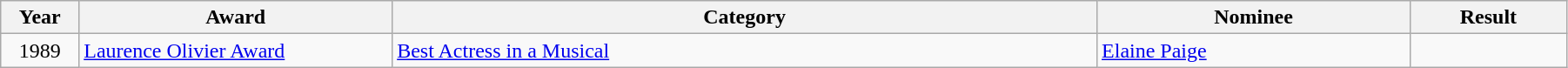<table class="wikitable" width="95%">
<tr>
<th width="5%">Year</th>
<th width="20%">Award</th>
<th width="45%">Category</th>
<th width="20%">Nominee</th>
<th width="10%">Result</th>
</tr>
<tr>
<td align="center">1989</td>
<td><a href='#'>Laurence Olivier Award</a></td>
<td><a href='#'>Best Actress in a Musical</a></td>
<td><a href='#'>Elaine Paige</a></td>
<td></td>
</tr>
</table>
